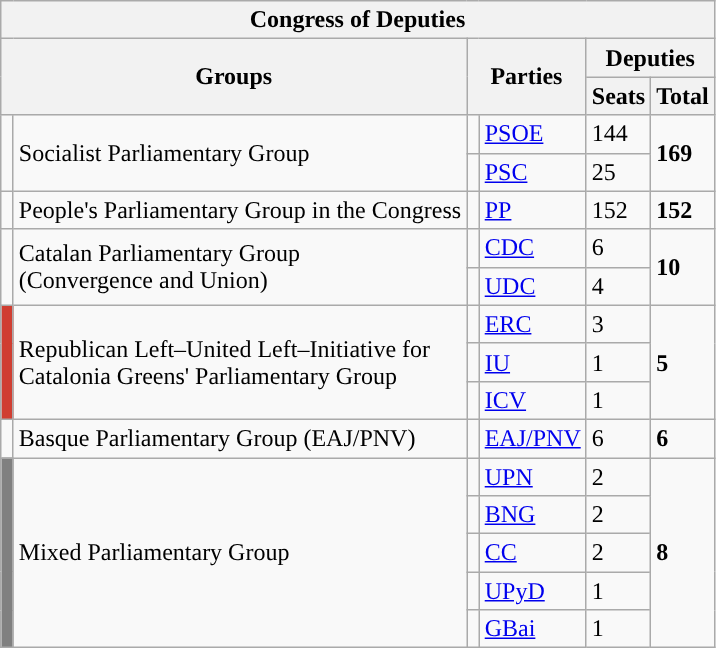<table class="wikitable" style="text-align:left;">
<tr>
<th colspan="6">Congress of Deputies</th>
</tr>
<tr>
<th rowspan="2" colspan="2">Groups</th>
<th rowspan="2" colspan="2">Parties</th>
<th colspan="2">Deputies</th>
</tr>
<tr>
<th>Seats</th>
<th>Total</th>
</tr>
<tr>
<td width="1" rowspan="2"></td>
<td rowspan="2">Socialist Parliamentary Group</td>
<td width="1" style="color:inherit;background:"></td>
<td><a href='#'>PSOE</a></td>
<td>144</td>
<td rowspan="2"><strong>169</strong></td>
</tr>
<tr>
<td style="color:inherit;background:"></td>
<td><a href='#'>PSC</a></td>
<td>25</td>
</tr>
<tr>
<td style="color:inherit;background:"></td>
<td>People's Parliamentary Group in the Congress</td>
<td style="color:inherit;background:"></td>
<td><a href='#'>PP</a></td>
<td>152</td>
<td><strong>152</strong></td>
</tr>
<tr>
<td rowspan="2" style="color:inherit;background:"></td>
<td rowspan="2">Catalan Parliamentary Group<br>(Convergence and Union)</td>
<td style="color:inherit;background:"></td>
<td><a href='#'>CDC</a></td>
<td>6</td>
<td rowspan="2"><strong>10</strong></td>
</tr>
<tr>
<td style="color:inherit;background:"></td>
<td><a href='#'>UDC</a></td>
<td>4</td>
</tr>
<tr>
<td rowspan="3" bgcolor="#D03D31"></td>
<td rowspan="3">Republican Left–United Left–Initiative for<br>Catalonia Greens' Parliamentary Group</td>
<td style="color:inherit;background:"></td>
<td><a href='#'>ERC</a></td>
<td>3</td>
<td rowspan="3"><strong>5</strong></td>
</tr>
<tr>
<td style="color:inherit;background:"></td>
<td><a href='#'>IU</a></td>
<td>1</td>
</tr>
<tr>
<td style="color:inherit;background:"></td>
<td><a href='#'>ICV</a></td>
<td>1</td>
</tr>
<tr>
<td style="color:inherit;background:"></td>
<td>Basque Parliamentary Group (EAJ/PNV)</td>
<td style="color:inherit;background:"></td>
<td><a href='#'>EAJ/PNV</a></td>
<td>6</td>
<td><strong>6</strong></td>
</tr>
<tr>
<td rowspan="5" bgcolor="gray"></td>
<td rowspan="5">Mixed Parliamentary Group</td>
<td style="color:inherit;background:"></td>
<td><a href='#'>UPN</a></td>
<td>2</td>
<td rowspan="5"><strong>8</strong></td>
</tr>
<tr>
<td style="color:inherit;background:"></td>
<td><a href='#'>BNG</a></td>
<td>2</td>
</tr>
<tr>
<td style="color:inherit;background:"></td>
<td><a href='#'>CC</a></td>
<td>2</td>
</tr>
<tr>
<td style="color:inherit;background:"></td>
<td><a href='#'>UPyD</a></td>
<td>1</td>
</tr>
<tr>
<td style="color:inherit;background:"></td>
<td><a href='#'>GBai</a></td>
<td>1</td>
</tr>
</table>
